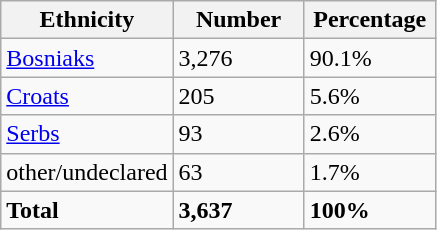<table class="wikitable">
<tr>
<th width="100px">Ethnicity</th>
<th width="80px">Number</th>
<th width="80px">Percentage</th>
</tr>
<tr>
<td><a href='#'>Bosniaks</a></td>
<td>3,276</td>
<td>90.1%</td>
</tr>
<tr>
<td><a href='#'>Croats</a></td>
<td>205</td>
<td>5.6%</td>
</tr>
<tr>
<td><a href='#'>Serbs</a></td>
<td>93</td>
<td>2.6%</td>
</tr>
<tr>
<td>other/undeclared</td>
<td>63</td>
<td>1.7%</td>
</tr>
<tr>
<td><strong>Total</strong></td>
<td><strong>3,637</strong></td>
<td><strong>100%</strong></td>
</tr>
</table>
